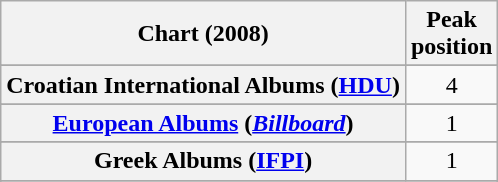<table class="wikitable sortable plainrowheaders" style="text-align:center">
<tr>
<th scope="col">Chart (2008)</th>
<th scope="col">Peak<br>position</th>
</tr>
<tr>
</tr>
<tr>
</tr>
<tr>
</tr>
<tr>
</tr>
<tr>
</tr>
<tr>
<th scope="row">Croatian International Albums (<a href='#'>HDU</a>)</th>
<td>4</td>
</tr>
<tr>
</tr>
<tr>
</tr>
<tr>
<th scope="row"><a href='#'>European Albums</a> (<em><a href='#'>Billboard</a></em>)</th>
<td style="text-align:center;">1</td>
</tr>
<tr>
</tr>
<tr>
</tr>
<tr>
</tr>
<tr>
<th scope="row">Greek Albums (<a href='#'>IFPI</a>)</th>
<td style="text-align:center;">1</td>
</tr>
<tr>
</tr>
<tr>
</tr>
<tr>
</tr>
<tr>
</tr>
<tr>
</tr>
<tr>
</tr>
<tr>
</tr>
<tr>
</tr>
<tr>
</tr>
<tr>
</tr>
<tr>
</tr>
</table>
